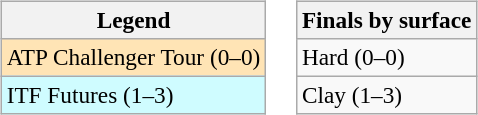<table>
<tr valign=top>
<td><br><table class="wikitable" style=font-size:97%>
<tr>
<th>Legend</th>
</tr>
<tr style="background:moccasin;">
<td>ATP Challenger Tour (0–0)</td>
</tr>
<tr style="background:#cffcff;">
<td>ITF Futures (1–3)</td>
</tr>
</table>
</td>
<td><br><table class="wikitable" style=font-size:97%>
<tr>
<th>Finals by surface</th>
</tr>
<tr>
<td>Hard (0–0)</td>
</tr>
<tr>
<td>Clay (1–3)</td>
</tr>
</table>
</td>
</tr>
</table>
